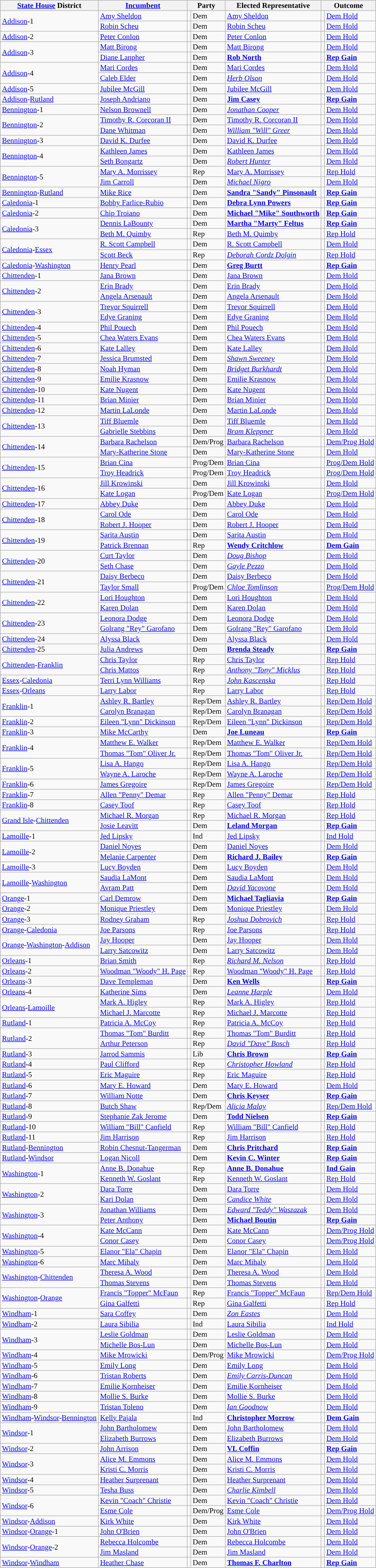<table class="sortable wikitable" style="font-size:95%;line-height:14px;">
<tr>
<th class="sortable"><a href='#'>State House</a> District</th>
<th class="unsortable"><a href='#'>Incumbent</a></th>
<th colspan="2">Party</th>
<th class="unsortable">Elected Representative</th>
<th colspan="2">Outcome</th>
</tr>
<tr>
<td rowspan=2><a href='#'>Addison</a>-1</td>
<td><a href='#'>Amy Sheldon</a></td>
<td style="background:"></td>
<td>Dem</td>
<td><a href='#'>Amy Sheldon</a></td>
<td style="background:"></td>
<td><a href='#'>Dem Hold</a></td>
</tr>
<tr>
<td><a href='#'>Robin Scheu</a></td>
<td style="background:"></td>
<td>Dem</td>
<td><a href='#'>Robin Scheu</a></td>
<td style="background:"></td>
<td><a href='#'>Dem Hold</a></td>
</tr>
<tr>
<td><a href='#'>Addison</a>-2</td>
<td><a href='#'>Peter Conlon</a></td>
<td style="background:"></td>
<td>Dem</td>
<td><a href='#'>Peter Conlon</a></td>
<td style="background:"></td>
<td><a href='#'>Dem Hold</a></td>
</tr>
<tr>
<td rowspan=2><a href='#'>Addison</a>-3</td>
<td><a href='#'>Matt Birong</a></td>
<td style="background:"></td>
<td>Dem</td>
<td><a href='#'>Matt Birong</a></td>
<td style="background:"></td>
<td><a href='#'>Dem Hold</a></td>
</tr>
<tr>
<td><a href='#'>Diane Lanpher</a></td>
<td style="background:"></td>
<td>Dem</td>
<td><strong><a href='#'>Rob North</a></strong></td>
<td style="background:"></td>
<td><strong><a href='#'>Rep Gain</a></strong></td>
</tr>
<tr>
<td rowspan=2><a href='#'>Addison</a>-4</td>
<td><a href='#'>Mari Cordes</a></td>
<td style="background:"></td>
<td>Dem</td>
<td><a href='#'>Mari Cordes</a></td>
<td style="background:"></td>
<td><a href='#'>Dem Hold</a></td>
</tr>
<tr>
<td><a href='#'>Caleb Elder</a></td>
<td style="background:"></td>
<td>Dem</td>
<td><em><a href='#'>Herb Olson</a></em></td>
<td style="background:"></td>
<td><a href='#'>Dem Hold</a></td>
</tr>
<tr>
<td><a href='#'>Addison</a>-5</td>
<td><a href='#'>Jubilee McGill</a></td>
<td style="background:"></td>
<td>Dem</td>
<td><a href='#'>Jubilee McGill</a></td>
<td style="background:"></td>
<td><a href='#'>Dem Hold</a></td>
</tr>
<tr>
<td><a href='#'>Addison</a>-<a href='#'>Rutland</a></td>
<td><a href='#'>Joseph Andriano</a></td>
<td style="background:"></td>
<td>Dem</td>
<td><strong><a href='#'>Jim Casey</a></strong></td>
<td style="background:"></td>
<td><strong><a href='#'>Rep Gain</a></strong></td>
</tr>
<tr>
<td><a href='#'>Bennington</a>-1</td>
<td><a href='#'>Nelson Brownell</a></td>
<td style="background:"></td>
<td>Dem</td>
<td><em><a href='#'>Jonathan Cooper</a></em></td>
<td style="background:"></td>
<td><a href='#'>Dem Hold</a></td>
</tr>
<tr>
<td rowspan=2><a href='#'>Bennington</a>-2</td>
<td><a href='#'>Timothy R. Corcoran II</a></td>
<td style="background:"></td>
<td>Dem</td>
<td><a href='#'>Timothy R. Corcoran II</a></td>
<td style="background:"></td>
<td><a href='#'>Dem Hold</a></td>
</tr>
<tr>
<td><a href='#'>Dane Whitman</a></td>
<td style="background:"></td>
<td>Dem</td>
<td><em><a href='#'>William "Will" Greer</a></em></td>
<td style="background:"></td>
<td><a href='#'>Dem Hold</a></td>
</tr>
<tr>
<td><a href='#'>Bennington</a>-3</td>
<td><a href='#'>David K. Durfee</a></td>
<td style="background:"></td>
<td>Dem</td>
<td><a href='#'>David K. Durfee</a></td>
<td style="background:"></td>
<td><a href='#'>Dem Hold</a></td>
</tr>
<tr>
<td rowspan=2><a href='#'>Bennington</a>-4</td>
<td><a href='#'>Kathleen James</a></td>
<td style="background:"></td>
<td>Dem</td>
<td><a href='#'>Kathleen James</a></td>
<td style="background:"></td>
<td><a href='#'>Dem Hold</a></td>
</tr>
<tr>
<td><a href='#'>Seth Bongartz</a></td>
<td style="background:"></td>
<td>Dem</td>
<td><em><a href='#'>Robert Hunter</a></em></td>
<td style="background:"></td>
<td><a href='#'>Dem Hold</a></td>
</tr>
<tr>
<td rowspan=2><a href='#'>Bennington</a>-5</td>
<td><a href='#'>Mary A. Morrissey</a></td>
<td style="background:"></td>
<td>Rep</td>
<td><a href='#'>Mary A. Morrissey</a></td>
<td style="background:"></td>
<td><a href='#'>Rep Hold</a></td>
</tr>
<tr>
<td><a href='#'>Jim Carroll</a></td>
<td style="background:"></td>
<td>Dem</td>
<td><em><a href='#'>Michael Nigro</a></em></td>
<td style="background:"></td>
<td><a href='#'>Dem Hold</a></td>
</tr>
<tr>
<td><a href='#'>Bennington</a>-<a href='#'>Rutland</a></td>
<td><a href='#'>Mike Rice</a></td>
<td style="background:"></td>
<td>Dem</td>
<td><strong><a href='#'>Sandra "Sandy" Pinsonault</a></strong></td>
<td style="background:"></td>
<td><strong><a href='#'>Rep Gain</a></strong></td>
</tr>
<tr>
<td><a href='#'>Caledonia</a>-1</td>
<td><a href='#'>Bobby Farlice-Rubio</a></td>
<td style="background:"></td>
<td>Dem</td>
<td><strong><a href='#'>Debra Lynn Powers</a></strong></td>
<td style="background:"></td>
<td><strong><a href='#'>Rep Gain</a></strong></td>
</tr>
<tr>
<td><a href='#'>Caledonia</a>-2</td>
<td><a href='#'>Chip Troiano</a></td>
<td style="background:"></td>
<td>Dem</td>
<td><strong><a href='#'>Michael "Mike" Southworth</a></strong></td>
<td style="background:"></td>
<td><strong><a href='#'>Rep Gain</a></strong></td>
</tr>
<tr>
<td rowspan=2><a href='#'>Caledonia</a>-3</td>
<td><a href='#'>Dennis LaBounty</a></td>
<td style="background:"></td>
<td>Dem</td>
<td><strong><a href='#'>Martha "Marty" Feltus</a></strong></td>
<td style="background:"></td>
<td><strong><a href='#'>Rep Gain</a></strong></td>
</tr>
<tr>
<td><a href='#'>Beth M. Quimby</a></td>
<td style="background:"></td>
<td>Rep</td>
<td><a href='#'>Beth M. Quimby</a></td>
<td style="background:"></td>
<td><a href='#'>Rep Hold</a></td>
</tr>
<tr>
<td rowspan=2><a href='#'>Caledonia</a>-<a href='#'>Essex</a></td>
<td><a href='#'>R. Scott Campbell</a></td>
<td style="background:"></td>
<td>Dem</td>
<td><a href='#'>R. Scott Campbell</a></td>
<td style="background:"></td>
<td><a href='#'>Dem Hold</a></td>
</tr>
<tr>
<td><a href='#'>Scott Beck</a></td>
<td style="background:"></td>
<td>Rep</td>
<td><em><a href='#'>Deborah Cordz Dolgin</a></em></td>
<td style="background:"></td>
<td><a href='#'>Rep Hold</a></td>
</tr>
<tr>
<td><a href='#'>Caledonia</a>-<a href='#'>Washington</a></td>
<td><a href='#'>Henry Pearl</a></td>
<td style="background:"></td>
<td>Dem</td>
<td><strong><a href='#'>Greg Burtt</a></strong></td>
<td style="background:"></td>
<td><strong><a href='#'>Rep Gain</a></strong></td>
</tr>
<tr>
<td><a href='#'>Chittenden</a>-1</td>
<td><a href='#'>Jana Brown</a></td>
<td style="background:"></td>
<td>Dem</td>
<td><a href='#'>Jana Brown</a></td>
<td style="background:"></td>
<td><a href='#'>Dem Hold</a></td>
</tr>
<tr>
<td rowspan=2><a href='#'>Chittenden</a>-2</td>
<td><a href='#'>Erin Brady</a></td>
<td style="background:"></td>
<td>Dem</td>
<td><a href='#'>Erin Brady</a></td>
<td style="background:"></td>
<td><a href='#'>Dem Hold</a></td>
</tr>
<tr>
<td><a href='#'>Angela Arsenault</a></td>
<td style="background:"></td>
<td>Dem</td>
<td><a href='#'>Angela Arsenault</a></td>
<td style="background:"></td>
<td><a href='#'>Dem Hold</a></td>
</tr>
<tr>
<td rowspan=2><a href='#'>Chittenden</a>-3</td>
<td><a href='#'>Trevor Squirrell</a></td>
<td style="background:"></td>
<td>Dem</td>
<td><a href='#'>Trevor Squirrell</a></td>
<td style="background:"></td>
<td><a href='#'>Dem Hold</a></td>
</tr>
<tr>
<td><a href='#'>Edye Graning</a></td>
<td style="background:"></td>
<td>Dem</td>
<td><a href='#'>Edye Graning</a></td>
<td style="background:"></td>
<td><a href='#'>Dem Hold</a></td>
</tr>
<tr>
<td><a href='#'>Chittenden</a>-4</td>
<td><a href='#'>Phil Pouech</a></td>
<td style="background:"></td>
<td>Dem</td>
<td><a href='#'>Phil Pouech</a></td>
<td style="background:"></td>
<td><a href='#'>Dem Hold</a></td>
</tr>
<tr>
<td><a href='#'>Chittenden</a>-5</td>
<td><a href='#'>Chea Waters Evans</a></td>
<td style="background:"></td>
<td>Dem</td>
<td><a href='#'>Chea Waters Evans</a></td>
<td style="background:"></td>
<td><a href='#'>Dem Hold</a></td>
</tr>
<tr>
<td><a href='#'>Chittenden</a>-6</td>
<td><a href='#'>Kate Lalley</a></td>
<td style="background:"></td>
<td>Dem</td>
<td><a href='#'>Kate Lalley</a></td>
<td style="background:"></td>
<td><a href='#'>Dem Hold</a></td>
</tr>
<tr>
<td><a href='#'>Chittenden</a>-7</td>
<td><a href='#'>Jessica Brumsted</a></td>
<td style="background:"></td>
<td>Dem</td>
<td><em><a href='#'>Shawn Sweeney</a></em></td>
<td style="background:"></td>
<td><a href='#'>Dem Hold</a></td>
</tr>
<tr>
<td><a href='#'>Chittenden</a>-8</td>
<td><a href='#'>Noah Hyman</a></td>
<td style="background:"></td>
<td>Dem</td>
<td><em><a href='#'>Bridget Burkhardt</a></em></td>
<td style="background:"></td>
<td><a href='#'>Dem Hold</a></td>
</tr>
<tr>
<td><a href='#'>Chittenden</a>-9</td>
<td><a href='#'>Emilie Krasnow</a></td>
<td style="background:"></td>
<td>Dem</td>
<td><a href='#'>Emilie Krasnow</a></td>
<td style="background:"></td>
<td><a href='#'>Dem Hold</a></td>
</tr>
<tr>
<td><a href='#'>Chittenden</a>-10</td>
<td><a href='#'>Kate Nugent</a></td>
<td style="background:"></td>
<td>Dem</td>
<td><a href='#'>Kate Nugent</a></td>
<td style="background:"></td>
<td><a href='#'>Dem Hold</a></td>
</tr>
<tr>
<td><a href='#'>Chittenden</a>-11</td>
<td><a href='#'>Brian Minier</a></td>
<td style="background:"></td>
<td>Dem</td>
<td><a href='#'>Brian Minier</a></td>
<td style="background:"></td>
<td><a href='#'>Dem Hold</a></td>
</tr>
<tr>
<td><a href='#'>Chittenden</a>-12</td>
<td><a href='#'>Martin LaLonde</a></td>
<td style="background:"></td>
<td>Dem</td>
<td><a href='#'>Martin LaLonde</a></td>
<td style="background:"></td>
<td><a href='#'>Dem Hold</a></td>
</tr>
<tr>
<td rowspan=2><a href='#'>Chittenden</a>-13</td>
<td><a href='#'>Tiff Bluemle</a></td>
<td style="background:"></td>
<td>Dem</td>
<td><a href='#'>Tiff Bluemle</a></td>
<td style="background:"></td>
<td><a href='#'>Dem Hold</a></td>
</tr>
<tr>
<td><a href='#'>Gabrielle Stebbins</a></td>
<td style="background:"></td>
<td>Dem</td>
<td><em><a href='#'>Bram Kleppner</a></em></td>
<td style="background:"></td>
<td><a href='#'>Dem Hold</a></td>
</tr>
<tr>
<td rowspan=2><a href='#'>Chittenden</a>-14</td>
<td><a href='#'>Barbara Rachelson</a></td>
<td style="background:"></td>
<td>Dem/Prog</td>
<td><a href='#'>Barbara Rachelson</a></td>
<td style="background:"></td>
<td><a href='#'>Dem/Prog Hold</a></td>
</tr>
<tr>
<td><a href='#'>Mary-Katherine Stone</a></td>
<td style="background:"></td>
<td>Dem</td>
<td><a href='#'>Mary-Katherine Stone</a></td>
<td style="background:"></td>
<td><a href='#'>Dem Hold</a></td>
</tr>
<tr>
<td rowspan=2><a href='#'>Chittenden</a>-15</td>
<td><a href='#'>Brian Cina</a></td>
<td style="background:"></td>
<td>Prog/Dem</td>
<td><a href='#'>Brian Cina</a></td>
<td style="background:"></td>
<td><a href='#'>Prog/Dem Hold</a></td>
</tr>
<tr>
<td><a href='#'>Troy Headrick</a></td>
<td style="background:"></td>
<td>Prog/Dem</td>
<td><a href='#'>Troy Headrick</a></td>
<td style="background:"></td>
<td><a href='#'>Prog/Dem Hold</a></td>
</tr>
<tr>
<td rowspan=2><a href='#'>Chittenden</a>-16</td>
<td><a href='#'>Jill Krowinski</a></td>
<td style="background:"></td>
<td>Dem</td>
<td><a href='#'>Jill Krowinski</a></td>
<td style="background:"></td>
<td><a href='#'>Dem Hold</a></td>
</tr>
<tr>
<td><a href='#'>Kate Logan</a></td>
<td style="background:"></td>
<td>Prog/Dem</td>
<td><a href='#'>Kate Logan</a></td>
<td style="background:"></td>
<td><a href='#'>Prog/Dem Hold</a></td>
</tr>
<tr>
<td><a href='#'>Chittenden</a>-17</td>
<td><a href='#'>Abbey Duke</a></td>
<td style="background:"></td>
<td>Dem</td>
<td><a href='#'>Abbey Duke</a></td>
<td style="background:"></td>
<td><a href='#'>Dem Hold</a></td>
</tr>
<tr>
<td rowspan=2><a href='#'>Chittenden</a>-18</td>
<td><a href='#'>Carol Ode</a></td>
<td style="background:"></td>
<td>Dem</td>
<td><a href='#'>Carol Ode</a></td>
<td style="background:"></td>
<td><a href='#'>Dem Hold</a></td>
</tr>
<tr>
<td><a href='#'>Robert J. Hooper</a></td>
<td style="background:"></td>
<td>Dem</td>
<td><a href='#'>Robert J. Hooper</a></td>
<td style="background:"></td>
<td><a href='#'>Dem Hold</a></td>
</tr>
<tr>
<td rowspan=2><a href='#'>Chittenden</a>-19</td>
<td><a href='#'>Sarita Austin</a></td>
<td style="background:"></td>
<td>Dem</td>
<td><a href='#'>Sarita Austin</a></td>
<td style="background:"></td>
<td><a href='#'>Dem Hold</a></td>
</tr>
<tr>
<td><a href='#'>Patrick Brennan</a></td>
<td style="background:"></td>
<td>Rep</td>
<td><strong><a href='#'>Wendy Critchlow</a></strong></td>
<td style="background:"></td>
<td><strong><a href='#'>Dem Gain</a></strong></td>
</tr>
<tr>
<td rowspan=2><a href='#'>Chittenden</a>-20</td>
<td><a href='#'>Curt Taylor</a></td>
<td style="background:"></td>
<td>Dem</td>
<td><em><a href='#'>Doug Bishop</a></em></td>
<td style="background:"></td>
<td><a href='#'>Dem Hold</a></td>
</tr>
<tr>
<td><a href='#'>Seth Chase</a></td>
<td style="background:"></td>
<td>Dem</td>
<td><em><a href='#'>Gayle Pezzo</a></em></td>
<td style="background:"></td>
<td><a href='#'>Dem Hold</a></td>
</tr>
<tr>
<td rowspan=2><a href='#'>Chittenden</a>-21</td>
<td><a href='#'>Daisy Berbeco</a></td>
<td style="background:"></td>
<td>Dem</td>
<td><a href='#'>Daisy Berbeco</a></td>
<td style="background:"></td>
<td><a href='#'>Dem Hold</a></td>
</tr>
<tr>
<td><a href='#'>Taylor Small</a></td>
<td style="background:"></td>
<td>Prog/Dem</td>
<td><em><a href='#'>Chloe Tomlinson</a></em></td>
<td style="background:"></td>
<td><a href='#'>Prog/Dem Hold</a></td>
</tr>
<tr>
<td rowspan=2><a href='#'>Chittenden</a>-22</td>
<td><a href='#'>Lori Houghton</a></td>
<td style="background:"></td>
<td>Dem</td>
<td><a href='#'>Lori Houghton</a></td>
<td style="background:"></td>
<td><a href='#'>Dem Hold</a></td>
</tr>
<tr>
<td><a href='#'>Karen Dolan</a></td>
<td style="background:"></td>
<td>Dem</td>
<td><a href='#'>Karen Dolan</a></td>
<td style="background:"></td>
<td><a href='#'>Dem Hold</a></td>
</tr>
<tr>
<td rowspan=2><a href='#'>Chittenden</a>-23</td>
<td><a href='#'>Leonora Dodge</a></td>
<td style="background:"></td>
<td>Dem</td>
<td><a href='#'>Leonora Dodge</a></td>
<td style="background:"></td>
<td><a href='#'>Dem Hold</a></td>
</tr>
<tr>
<td><a href='#'>Golrang "Rey" Garofano</a></td>
<td style="background:"></td>
<td>Dem</td>
<td><a href='#'>Golrang "Rey" Garofano</a></td>
<td style="background:"></td>
<td><a href='#'>Dem Hold</a></td>
</tr>
<tr>
<td><a href='#'>Chittenden</a>-24</td>
<td><a href='#'>Alyssa Black</a></td>
<td style="background:"></td>
<td>Dem</td>
<td><a href='#'>Alyssa Black</a></td>
<td style="background:"></td>
<td><a href='#'>Dem Hold</a></td>
</tr>
<tr>
<td><a href='#'>Chittenden</a>-25</td>
<td><a href='#'>Julia Andrews</a></td>
<td style="background:"></td>
<td>Dem</td>
<td><strong><a href='#'>Brenda Steady</a></strong></td>
<td style="background:"></td>
<td><strong><a href='#'>Rep Gain</a></strong></td>
</tr>
<tr>
<td rowspan=2><a href='#'>Chittenden</a>-<a href='#'>Franklin</a></td>
<td><a href='#'>Chris Taylor</a></td>
<td style="background:"></td>
<td>Rep</td>
<td><a href='#'>Chris Taylor</a></td>
<td style="background:"></td>
<td><a href='#'>Rep Hold</a></td>
</tr>
<tr>
<td><a href='#'>Chris Mattos</a></td>
<td style="background:"></td>
<td>Rep</td>
<td><em><a href='#'>Anthony "Tony" Micklus</a></em></td>
<td style="background:"></td>
<td><a href='#'>Rep Hold</a></td>
</tr>
<tr>
<td><a href='#'>Essex</a>-<a href='#'>Caledonia</a></td>
<td><a href='#'>Terri Lynn Williams</a></td>
<td style="background:"></td>
<td>Rep</td>
<td><em><a href='#'>John Kascenska</a></em></td>
<td style="background:"></td>
<td><a href='#'>Rep Hold</a></td>
</tr>
<tr>
<td><a href='#'>Essex</a>-<a href='#'>Orleans</a></td>
<td><a href='#'>Larry Labor</a></td>
<td style="background:"></td>
<td>Rep</td>
<td><a href='#'>Larry Labor</a></td>
<td style="background:"></td>
<td><a href='#'>Rep Hold</a></td>
</tr>
<tr>
<td rowspan=2><a href='#'>Franklin</a>-1</td>
<td><a href='#'>Ashley R. Bartley</a></td>
<td style="background:"></td>
<td>Rep/Dem</td>
<td><a href='#'>Ashley R. Bartley</a></td>
<td style="background:"></td>
<td><a href='#'>Rep/Dem Hold</a></td>
</tr>
<tr>
<td><a href='#'>Carolyn Branagan</a></td>
<td style="background:"></td>
<td>Rep/Dem</td>
<td><a href='#'>Carolyn Branagan</a></td>
<td style="background:"></td>
<td><a href='#'>Rep/Dem Hold</a></td>
</tr>
<tr>
<td><a href='#'>Franklin</a>-2</td>
<td><a href='#'>Eileen "Lynn" Dickinson</a></td>
<td style="background:"></td>
<td>Rep/Dem</td>
<td><a href='#'>Eileen "Lynn" Dickinson</a></td>
<td style="background:"></td>
<td><a href='#'>Rep/Dem Hold</a></td>
</tr>
<tr>
<td><a href='#'>Franklin</a>-3</td>
<td><a href='#'>Mike McCarthy</a></td>
<td style="background:"></td>
<td>Dem</td>
<td><strong><a href='#'>Joe Luneau</a></strong></td>
<td style="background:"></td>
<td><strong><a href='#'>Rep Gain</a></strong></td>
</tr>
<tr>
<td rowspan=2><a href='#'>Franklin</a>-4</td>
<td><a href='#'>Matthew E. Walker</a></td>
<td style="background:"></td>
<td>Rep/Dem</td>
<td><a href='#'>Matthew E. Walker</a></td>
<td style="background:"></td>
<td><a href='#'>Rep/Dem Hold</a></td>
</tr>
<tr>
<td><a href='#'>Thomas "Tom" Oliver Jr.</a></td>
<td style="background:"></td>
<td>Rep/Dem</td>
<td><a href='#'>Thomas "Tom" Oliver Jr.</a></td>
<td style="background:"></td>
<td><a href='#'>Rep/Dem Hold</a></td>
</tr>
<tr>
<td rowspan=2><a href='#'>Franklin</a>-5</td>
<td><a href='#'>Lisa A. Hango</a></td>
<td style="background:"></td>
<td>Rep/Dem</td>
<td><a href='#'>Lisa A. Hango</a></td>
<td style="background:"></td>
<td><a href='#'>Rep/Dem Hold</a></td>
</tr>
<tr>
<td><a href='#'>Wayne A. Laroche</a></td>
<td style="background:"></td>
<td>Rep/Dem</td>
<td><a href='#'>Wayne A. Laroche</a></td>
<td style="background:"></td>
<td><a href='#'>Rep/Dem Hold</a></td>
</tr>
<tr>
<td><a href='#'>Franklin</a>-6</td>
<td><a href='#'>James Gregoire</a></td>
<td style="background:"></td>
<td>Rep/Dem</td>
<td><a href='#'>James Gregoire</a></td>
<td style="background:"></td>
<td><a href='#'>Rep/Dem Hold</a></td>
</tr>
<tr>
<td><a href='#'>Franklin</a>-7</td>
<td><a href='#'>Allen "Penny" Demar</a></td>
<td style="background:"></td>
<td>Rep</td>
<td><a href='#'>Allen "Penny" Demar</a></td>
<td style="background:"></td>
<td><a href='#'>Rep Hold</a></td>
</tr>
<tr>
<td><a href='#'>Franklin</a>-8</td>
<td><a href='#'>Casey Toof</a></td>
<td style="background:"></td>
<td>Rep</td>
<td><a href='#'>Casey Toof</a></td>
<td style="background:"></td>
<td><a href='#'>Rep Hold</a></td>
</tr>
<tr>
<td rowspan=2><a href='#'>Grand Isle</a>-<a href='#'>Chittenden</a></td>
<td><a href='#'>Michael R. Morgan</a></td>
<td style="background:"></td>
<td>Rep</td>
<td><a href='#'>Michael R. Morgan</a></td>
<td style="background:"></td>
<td><a href='#'>Rep Hold</a></td>
</tr>
<tr>
<td><a href='#'>Josie Leavitt</a></td>
<td style="background:"></td>
<td>Dem</td>
<td><strong><a href='#'>Leland Morgan</a></strong></td>
<td style="background:"></td>
<td><strong><a href='#'>Rep Gain</a></strong></td>
</tr>
<tr>
<td><a href='#'>Lamoille</a>-1</td>
<td><a href='#'>Jed Lipsky</a></td>
<td style="background:"></td>
<td>Ind</td>
<td><a href='#'>Jed Lipsky</a></td>
<td style="background:"></td>
<td><a href='#'>Ind Hold</a></td>
</tr>
<tr>
<td rowspan=2><a href='#'>Lamoille</a>-2</td>
<td><a href='#'>Daniel Noyes</a></td>
<td style="background:"></td>
<td>Dem</td>
<td><a href='#'>Daniel Noyes</a></td>
<td style="background:"></td>
<td><a href='#'>Dem Hold</a></td>
</tr>
<tr>
<td><a href='#'>Melanie Carpenter</a></td>
<td style="background:"></td>
<td>Dem</td>
<td><strong><a href='#'>Richard J. Bailey</a></strong></td>
<td style="background:"></td>
<td><strong><a href='#'>Rep Gain</a></strong></td>
</tr>
<tr>
<td><a href='#'>Lamoille</a>-3</td>
<td><a href='#'>Lucy Boyden</a></td>
<td style="background:"></td>
<td>Dem</td>
<td><a href='#'>Lucy Boyden</a></td>
<td style="background:"></td>
<td><a href='#'>Dem Hold</a></td>
</tr>
<tr>
<td rowspan=2><a href='#'>Lamoille</a>-<a href='#'>Washington</a></td>
<td><a href='#'>Saudia LaMont</a></td>
<td style="background:"></td>
<td>Dem</td>
<td><a href='#'>Saudia LaMont</a></td>
<td style="background:"></td>
<td><a href='#'>Dem Hold</a></td>
</tr>
<tr>
<td><a href='#'>Avram Patt</a></td>
<td style="background:"></td>
<td>Dem</td>
<td><em><a href='#'>David Yacovone</a></em></td>
<td style="background:"></td>
<td><a href='#'>Dem Hold</a></td>
</tr>
<tr>
<td><a href='#'>Orange</a>-1</td>
<td><a href='#'>Carl Demrow</a></td>
<td style="background:"></td>
<td>Dem</td>
<td><strong><a href='#'>Michael Tagliavia</a></strong></td>
<td style="background:"></td>
<td><strong><a href='#'>Rep Gain</a></strong></td>
</tr>
<tr>
<td><a href='#'>Orange</a>-2</td>
<td><a href='#'>Monique Priestley</a></td>
<td style="background:"></td>
<td>Dem</td>
<td><a href='#'>Monique Priestley</a></td>
<td style="background:"></td>
<td><a href='#'>Dem Hold</a></td>
</tr>
<tr>
<td><a href='#'>Orange</a>-3</td>
<td><a href='#'>Rodney Graham</a></td>
<td style="background:"></td>
<td>Rep</td>
<td><em><a href='#'>Joshua Dobrovich</a></em></td>
<td style="background:"></td>
<td><a href='#'>Rep Hold</a></td>
</tr>
<tr>
<td><a href='#'>Orange</a>-<a href='#'>Caledonia</a></td>
<td><a href='#'>Joe Parsons</a></td>
<td style="background:"></td>
<td>Rep</td>
<td><a href='#'>Joe Parsons</a></td>
<td style="background:"></td>
<td><a href='#'>Rep Hold</a></td>
</tr>
<tr>
<td rowspan=2><a href='#'>Orange</a>-<a href='#'>Washington</a>-<a href='#'>Addison</a></td>
<td><a href='#'>Jay Hooper</a></td>
<td style="background:"></td>
<td>Dem</td>
<td><a href='#'>Jay Hooper</a></td>
<td style="background:"></td>
<td><a href='#'>Dem Hold</a></td>
</tr>
<tr>
<td><a href='#'>Larry Satcowitz</a></td>
<td style="background:"></td>
<td>Dem</td>
<td><a href='#'>Larry Satcowitz</a></td>
<td style="background:"></td>
<td><a href='#'>Dem Hold</a></td>
</tr>
<tr>
<td><a href='#'>Orleans</a>-1</td>
<td><a href='#'>Brian Smith</a></td>
<td style="background:"></td>
<td>Rep</td>
<td><em><a href='#'>Richard M. Nelson</a></em></td>
<td style="background:"></td>
<td><a href='#'>Rep Hold</a></td>
</tr>
<tr>
<td><a href='#'>Orleans</a>-2</td>
<td><a href='#'>Woodman "Woody" H. Page</a></td>
<td style="background:"></td>
<td>Rep</td>
<td><a href='#'>Woodman "Woody" H. Page</a></td>
<td style="background:"></td>
<td><a href='#'>Rep Hold</a></td>
</tr>
<tr>
<td><a href='#'>Orleans</a>-3</td>
<td><a href='#'>Dave Templeman</a></td>
<td style="background:"></td>
<td>Dem</td>
<td><strong><a href='#'>Ken Wells</a></strong></td>
<td style="background:"></td>
<td><strong><a href='#'>Rep Gain</a></strong></td>
</tr>
<tr>
<td><a href='#'>Orleans</a>-4</td>
<td><a href='#'>Katherine Sims</a></td>
<td style="background:"></td>
<td>Dem</td>
<td><em><a href='#'>Leanne Harple</a></em></td>
<td style="background:"></td>
<td><a href='#'>Dem Hold</a></td>
</tr>
<tr>
<td rowspan=2><a href='#'>Orleans</a>-<a href='#'>Lamoille</a></td>
<td><a href='#'>Mark A. Higley</a></td>
<td style="background:"></td>
<td>Rep</td>
<td><a href='#'>Mark A. Higley</a></td>
<td style="background:"></td>
<td><a href='#'>Rep Hold</a></td>
</tr>
<tr>
<td><a href='#'>Michael J. Marcotte</a></td>
<td style="background:"></td>
<td>Rep</td>
<td><a href='#'>Michael J. Marcotte</a></td>
<td style="background:"></td>
<td><a href='#'>Rep Hold</a></td>
</tr>
<tr>
<td><a href='#'>Rutland</a>-1</td>
<td><a href='#'>Patricia A. McCoy</a></td>
<td style="background:"></td>
<td>Rep</td>
<td><a href='#'>Patricia A. McCoy</a></td>
<td style="background:"></td>
<td><a href='#'>Rep Hold</a></td>
</tr>
<tr>
<td rowspan=2><a href='#'>Rutland</a>-2</td>
<td><a href='#'>Thomas "Tom" Burditt</a></td>
<td style="background:"></td>
<td>Rep</td>
<td><a href='#'>Thomas "Tom" Burditt</a></td>
<td style="background:"></td>
<td><a href='#'>Rep Hold</a></td>
</tr>
<tr>
<td><a href='#'>Arthur Peterson</a></td>
<td style="background:"></td>
<td>Rep</td>
<td><em><a href='#'>David "Dave" Bosch</a></em></td>
<td style="background:"></td>
<td><a href='#'>Rep Hold</a></td>
</tr>
<tr>
<td><a href='#'>Rutland</a>-3</td>
<td><a href='#'>Jarrod Sammis</a></td>
<td style="background:"></td>
<td>Lib</td>
<td><strong><a href='#'>Chris Brown</a></strong></td>
<td style="background:"></td>
<td><strong><a href='#'>Rep Gain</a></strong></td>
</tr>
<tr>
<td><a href='#'>Rutland</a>-4</td>
<td><a href='#'>Paul Clifford</a></td>
<td style="background:"></td>
<td>Rep</td>
<td><em><a href='#'>Christopher Howland</a></em></td>
<td style="background:"></td>
<td><a href='#'>Rep Hold</a></td>
</tr>
<tr>
<td><a href='#'>Rutland</a>-5</td>
<td><a href='#'>Eric Maguire</a></td>
<td style="background:"></td>
<td>Rep</td>
<td><a href='#'>Eric Maguire</a></td>
<td style="background:"></td>
<td><a href='#'>Rep Hold</a></td>
</tr>
<tr>
<td><a href='#'>Rutland</a>-6</td>
<td><a href='#'>Mary E. Howard</a></td>
<td style="background:"></td>
<td>Dem</td>
<td><a href='#'>Mary E. Howard</a></td>
<td style="background:"></td>
<td><a href='#'>Dem Hold</a></td>
</tr>
<tr>
<td><a href='#'>Rutland</a>-7</td>
<td><a href='#'>William Notte</a></td>
<td style="background:"></td>
<td>Dem</td>
<td><strong><a href='#'>Chris Keyser</a></strong></td>
<td style="background:"></td>
<td><strong><a href='#'>Rep Gain</a></strong></td>
</tr>
<tr>
<td><a href='#'>Rutland</a>-8</td>
<td><a href='#'>Butch Shaw</a></td>
<td style="background:"></td>
<td>Rep/Dem</td>
<td><em><a href='#'>Alicia Malay</a></em></td>
<td style="background:"></td>
<td><a href='#'>Rep/Dem Hold</a></td>
</tr>
<tr>
<td><a href='#'>Rutland</a>-9</td>
<td><a href='#'>Stephanie Zak Jerome</a></td>
<td style="background:"></td>
<td>Dem</td>
<td><strong><a href='#'>Todd Nielsen</a></strong></td>
<td style="background:"></td>
<td><strong><a href='#'>Rep Gain</a></strong></td>
</tr>
<tr>
<td><a href='#'>Rutland</a>-10</td>
<td><a href='#'>William "Bill" Canfield</a></td>
<td style="background:"></td>
<td>Rep</td>
<td><a href='#'>William "Bill" Canfield</a></td>
<td style="background:"></td>
<td><a href='#'>Rep Hold</a></td>
</tr>
<tr>
<td><a href='#'>Rutland</a>-11</td>
<td><a href='#'>Jim Harrison</a></td>
<td style="background:"></td>
<td>Rep</td>
<td><a href='#'>Jim Harrison</a></td>
<td style="background:"></td>
<td><a href='#'>Rep Hold</a></td>
</tr>
<tr>
<td><a href='#'>Rutland</a>-<a href='#'>Bennington</a></td>
<td><a href='#'>Robin Chesnut-Tangerman</a></td>
<td style="background:"></td>
<td>Dem</td>
<td><strong><a href='#'>Chris Pritchard</a></strong></td>
<td style="background:"></td>
<td><strong><a href='#'>Rep Gain</a></strong></td>
</tr>
<tr>
<td><a href='#'>Rutland</a>-<a href='#'>Windsor</a></td>
<td><a href='#'>Logan Nicoll</a></td>
<td style="background:"></td>
<td>Dem</td>
<td><strong><a href='#'>Kevin C. Winter</a></strong></td>
<td style="background:"></td>
<td><strong><a href='#'>Rep Gain</a></strong></td>
</tr>
<tr>
<td rowspan=2><a href='#'>Washington</a>-1</td>
<td><a href='#'>Anne B. Donahue</a></td>
<td style="background:"></td>
<td>Rep</td>
<td><strong><a href='#'>Anne B. Donahue</a></strong></td>
<td style="background:"></td>
<td><strong><a href='#'>Ind Gain</a></strong></td>
</tr>
<tr>
<td><a href='#'>Kenneth W. Goslant</a></td>
<td style="background:"></td>
<td>Rep</td>
<td><a href='#'>Kenneth W. Goslant</a></td>
<td style="background:"></td>
<td><a href='#'>Rep Hold</a></td>
</tr>
<tr>
<td rowspan=2><a href='#'>Washington</a>-2</td>
<td><a href='#'>Dara Torre</a></td>
<td style="background:"></td>
<td>Dem</td>
<td><a href='#'>Dara Torre</a></td>
<td style="background:"></td>
<td><a href='#'>Dem Hold</a></td>
</tr>
<tr>
<td><a href='#'>Kari Dolan</a></td>
<td style="background:"></td>
<td>Dem</td>
<td><em><a href='#'>Candice White</a></em></td>
<td style="background:"></td>
<td><a href='#'>Dem Hold</a></td>
</tr>
<tr>
<td rowspan=2><a href='#'>Washington</a>-3</td>
<td><a href='#'>Jonathan Williams</a></td>
<td style="background:"></td>
<td>Dem</td>
<td><em><a href='#'>Edward "Teddy" Waszazak</a></em></td>
<td style="background:"></td>
<td><a href='#'>Dem Hold</a></td>
</tr>
<tr>
<td><a href='#'>Peter Anthony</a></td>
<td style="background:"></td>
<td>Dem</td>
<td><strong><a href='#'>Michael Boutin</a></strong></td>
<td style="background:"></td>
<td><strong><a href='#'>Rep Gain</a></strong></td>
</tr>
<tr>
<td rowspan=2><a href='#'>Washington</a>-4</td>
<td><a href='#'>Kate McCann</a></td>
<td style="background:"></td>
<td>Dem</td>
<td><a href='#'>Kate McCann</a></td>
<td style="background:"></td>
<td><a href='#'>Dem/Prog Hold</a></td>
</tr>
<tr>
<td><a href='#'>Conor Casey</a></td>
<td style="background:"></td>
<td>Dem</td>
<td><a href='#'>Conor Casey</a></td>
<td style="background:"></td>
<td><a href='#'>Dem/Prog Hold</a></td>
</tr>
<tr>
<td><a href='#'>Washington</a>-5</td>
<td><a href='#'>Elanor "Ela" Chapin</a></td>
<td style="background:"></td>
<td>Dem</td>
<td><a href='#'>Elanor "Ela" Chapin</a></td>
<td style="background:"></td>
<td><a href='#'>Dem Hold</a></td>
</tr>
<tr>
<td><a href='#'>Washington</a>-6</td>
<td><a href='#'>Marc Mihaly</a></td>
<td style="background:"></td>
<td>Dem</td>
<td><a href='#'>Marc Mihaly</a></td>
<td style="background:"></td>
<td><a href='#'>Dem Hold</a></td>
</tr>
<tr>
<td rowspan=2><a href='#'>Washington</a>-<a href='#'>Chittenden</a></td>
<td><a href='#'>Theresa A. Wood</a></td>
<td style="background:"></td>
<td>Dem</td>
<td><a href='#'>Theresa A. Wood</a></td>
<td style="background:"></td>
<td><a href='#'>Dem Hold</a></td>
</tr>
<tr>
<td><a href='#'>Thomas Stevens</a></td>
<td style="background:"></td>
<td>Dem</td>
<td><a href='#'>Thomas Stevens</a></td>
<td style="background:"></td>
<td><a href='#'>Dem Hold</a></td>
</tr>
<tr>
<td rowspan=2><a href='#'>Washington</a>-<a href='#'>Orange</a></td>
<td><a href='#'>Francis "Topper" McFaun</a></td>
<td style="background:"></td>
<td>Rep</td>
<td><a href='#'>Francis "Topper" McFaun</a></td>
<td style="background:"></td>
<td><a href='#'>Rep/Dem Hold</a></td>
</tr>
<tr>
<td><a href='#'>Gina Galfetti</a></td>
<td style="background:"></td>
<td>Rep</td>
<td><a href='#'>Gina Galfetti</a></td>
<td style="background:"></td>
<td><a href='#'>Rep Hold</a></td>
</tr>
<tr>
<td><a href='#'>Windham</a>-1</td>
<td><a href='#'>Sara Coffey</a></td>
<td style="background:"></td>
<td>Dem</td>
<td><em><a href='#'>Zon Eastes</a></em></td>
<td style="background:"></td>
<td><a href='#'>Dem Hold</a></td>
</tr>
<tr>
<td><a href='#'>Windham</a>-2</td>
<td><a href='#'>Laura Sibilia</a></td>
<td style="background:"></td>
<td>Ind</td>
<td><a href='#'>Laura Sibilia</a></td>
<td style="background:"></td>
<td><a href='#'>Ind Hold</a></td>
</tr>
<tr>
<td rowspan=2><a href='#'>Windham</a>-3</td>
<td><a href='#'>Leslie Goldman</a></td>
<td style="background:"></td>
<td>Dem</td>
<td><a href='#'>Leslie Goldman</a></td>
<td style="background:"></td>
<td><a href='#'>Dem Hold</a></td>
</tr>
<tr>
<td><a href='#'>Michelle Bos-Lun</a></td>
<td style="background:"></td>
<td>Dem</td>
<td><a href='#'>Michelle Bos-Lun</a></td>
<td style="background:"></td>
<td><a href='#'>Dem Hold</a></td>
</tr>
<tr>
<td><a href='#'>Windham</a>-4</td>
<td><a href='#'>Mike Mrowicki</a></td>
<td style="background:"></td>
<td>Dem/Prog</td>
<td><a href='#'>Mike Mrowicki</a></td>
<td style="background:"></td>
<td><a href='#'>Dem/Prog Hold</a></td>
</tr>
<tr>
<td><a href='#'>Windham</a>-5</td>
<td><a href='#'>Emily Long</a></td>
<td style="background:"></td>
<td>Dem</td>
<td><a href='#'>Emily Long</a></td>
<td style="background:"></td>
<td><a href='#'>Dem Hold</a></td>
</tr>
<tr>
<td><a href='#'>Windham</a>-6</td>
<td><a href='#'>Tristan Roberts</a></td>
<td style="background:"></td>
<td>Dem</td>
<td><em><a href='#'>Emily Carris-Duncan</a></em></td>
<td style="background:"></td>
<td><a href='#'>Dem Hold</a></td>
</tr>
<tr>
<td><a href='#'>Windham</a>-7</td>
<td><a href='#'>Emilie Kornheiser</a></td>
<td style="background:"></td>
<td>Dem</td>
<td><a href='#'>Emilie Kornheiser</a></td>
<td style="background:"></td>
<td><a href='#'>Dem Hold</a></td>
</tr>
<tr>
<td><a href='#'>Windham</a>-8</td>
<td><a href='#'>Mollie S. Burke</a></td>
<td style="background:"></td>
<td>Dem</td>
<td><a href='#'>Mollie S. Burke</a></td>
<td style="background:"></td>
<td><a href='#'>Dem Hold</a></td>
</tr>
<tr>
<td><a href='#'>Windham</a>-9</td>
<td><a href='#'>Tristan Toleno</a></td>
<td style="background:"></td>
<td>Dem</td>
<td><em><a href='#'>Ian Goodnow</a></em></td>
<td style="background:"></td>
<td><a href='#'>Dem Hold</a></td>
</tr>
<tr>
<td><a href='#'>Windham</a>-<a href='#'>Windsor</a>-<a href='#'>Bennington</a></td>
<td><a href='#'>Kelly Pajala</a></td>
<td style="background:"></td>
<td>Ind</td>
<td><strong><a href='#'>Christopher Morrow</a></strong></td>
<td style="background:"></td>
<td><strong><a href='#'>Dem Gain</a></strong></td>
</tr>
<tr>
<td rowspan=2><a href='#'>Windsor</a>-1</td>
<td><a href='#'>John Bartholomew</a></td>
<td style="background:"></td>
<td>Dem</td>
<td><a href='#'>John Bartholomew</a></td>
<td style="background:"></td>
<td><a href='#'>Dem Hold</a></td>
</tr>
<tr>
<td><a href='#'>Elizabeth Burrows</a></td>
<td style="background:"></td>
<td>Dem</td>
<td><a href='#'>Elizabeth Burrows</a></td>
<td style="background:"></td>
<td><a href='#'>Dem Hold</a></td>
</tr>
<tr>
<td><a href='#'>Windsor</a>-2</td>
<td><a href='#'>John Arrison</a></td>
<td style="background:"></td>
<td>Dem</td>
<td><strong><a href='#'>VL Coffin</a></strong></td>
<td style="background:"></td>
<td><strong><a href='#'>Rep Gain</a></strong></td>
</tr>
<tr>
<td rowspan=2><a href='#'>Windsor</a>-3</td>
<td><a href='#'>Alice M. Emmons</a></td>
<td style="background:"></td>
<td>Dem</td>
<td><a href='#'>Alice M. Emmons</a></td>
<td style="background:"></td>
<td><a href='#'>Dem Hold</a></td>
</tr>
<tr>
<td><a href='#'>Kristi C. Morris</a></td>
<td style="background:"></td>
<td>Dem</td>
<td><a href='#'>Kristi C. Morris</a></td>
<td style="background:"></td>
<td><a href='#'>Dem Hold</a></td>
</tr>
<tr>
<td><a href='#'>Windsor</a>-4</td>
<td><a href='#'>Heather Surprenant</a></td>
<td style="background:"></td>
<td>Dem</td>
<td><a href='#'>Heather Surprenant</a></td>
<td style="background:"></td>
<td><a href='#'>Dem Hold</a></td>
</tr>
<tr>
<td><a href='#'>Windsor</a>-5</td>
<td><a href='#'>Tesha Buss</a></td>
<td style="background:"></td>
<td>Dem</td>
<td><em><a href='#'>Charlie Kimbell</a></em></td>
<td style="background:"></td>
<td><a href='#'>Dem Hold</a></td>
</tr>
<tr>
<td rowspan=2><a href='#'>Windsor</a>-6</td>
<td><a href='#'>Kevin "Coach" Christie</a></td>
<td style="background:"></td>
<td>Dem</td>
<td><a href='#'>Kevin "Coach" Christie</a></td>
<td style="background:"></td>
<td><a href='#'>Dem Hold</a></td>
</tr>
<tr>
<td><a href='#'>Esme Cole</a></td>
<td style="background:"></td>
<td>Dem/Prog</td>
<td><a href='#'>Esme Cole</a></td>
<td style="background:"></td>
<td><a href='#'>Dem/Prog Hold</a></td>
</tr>
<tr>
<td><a href='#'>Windsor</a>-<a href='#'>Addison</a></td>
<td><a href='#'>Kirk White</a></td>
<td style="background:"></td>
<td>Dem</td>
<td><a href='#'>Kirk White</a></td>
<td style="background:"></td>
<td><a href='#'>Dem Hold</a></td>
</tr>
<tr>
<td><a href='#'>Windsor</a>-<a href='#'>Orange</a>-1</td>
<td><a href='#'>John O'Brien</a></td>
<td style="background:"></td>
<td>Dem</td>
<td><a href='#'>John O'Brien</a></td>
<td style="background:"></td>
<td><a href='#'>Dem Hold</a></td>
</tr>
<tr>
<td rowspan=2><a href='#'>Windsor</a>-<a href='#'>Orange</a>-2</td>
<td><a href='#'>Rebecca Holcombe</a></td>
<td style="background:"></td>
<td>Dem</td>
<td><a href='#'>Rebecca Holcombe</a></td>
<td style="background:"></td>
<td><a href='#'>Dem Hold</a></td>
</tr>
<tr>
<td><a href='#'>Jim Masland</a></td>
<td style="background:"></td>
<td>Dem</td>
<td><a href='#'>Jim Masland</a></td>
<td style="background:"></td>
<td><a href='#'>Dem Hold</a></td>
</tr>
<tr>
<td><a href='#'>Windsor</a>-<a href='#'>Windham</a></td>
<td><a href='#'>Heather Chase</a></td>
<td style="background:"></td>
<td>Dem</td>
<td><strong><a href='#'>Thomas F. Charlton</a></strong></td>
<td style="background:"></td>
<td><strong><a href='#'>Rep Gain</a></strong></td>
</tr>
</table>
